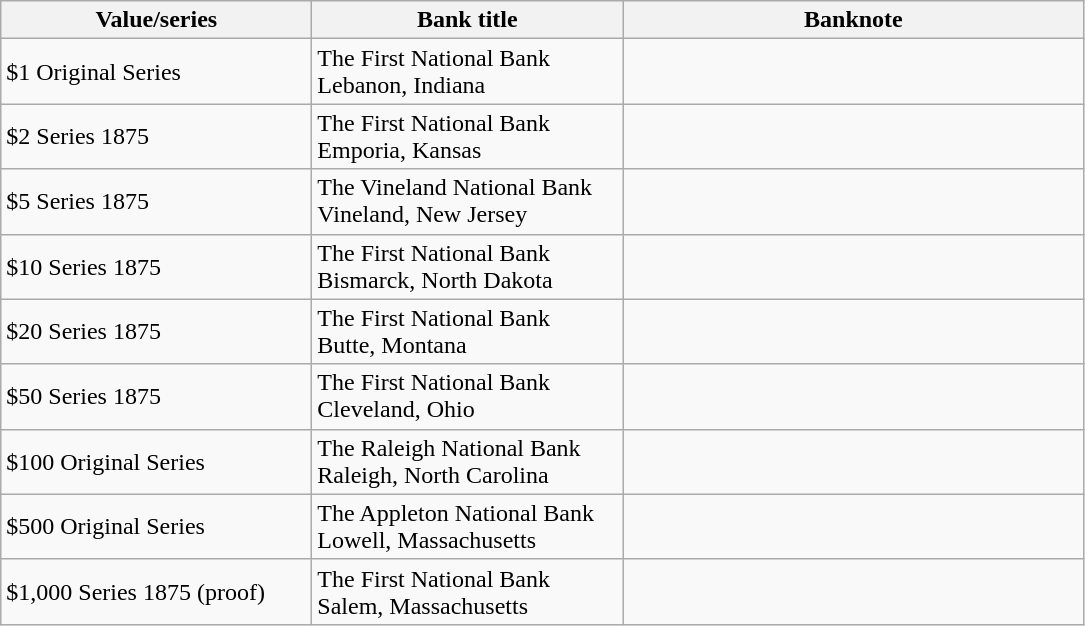<table class="wikitable">
<tr>
<th scope="col" style="width:200px;">Value/series</th>
<th scope="col" style="width:200px;">Bank title</th>
<th scope="col" style="width:300px;">Banknote</th>
</tr>
<tr>
<td>$1 Original Series</td>
<td>The First National Bank<br>Lebanon, Indiana</td>
<td></td>
</tr>
<tr>
<td>$2 Series 1875</td>
<td>The First National Bank<br>Emporia, Kansas</td>
<td></td>
</tr>
<tr>
<td>$5 Series 1875</td>
<td>The Vineland National Bank<br>Vineland, New Jersey</td>
<td></td>
</tr>
<tr>
<td>$10 Series 1875</td>
<td>The First National Bank<br>Bismarck, North Dakota</td>
<td></td>
</tr>
<tr>
<td>$20 Series 1875</td>
<td>The First National Bank<br>Butte, Montana</td>
<td></td>
</tr>
<tr>
<td>$50 Series 1875</td>
<td>The First National Bank<br>Cleveland, Ohio</td>
<td></td>
</tr>
<tr>
<td>$100 Original Series</td>
<td>The Raleigh National Bank<br>Raleigh, North Carolina</td>
<td></td>
</tr>
<tr>
<td>$500 Original Series</td>
<td>The Appleton National Bank<br>Lowell, Massachusetts</td>
<td></td>
</tr>
<tr>
<td>$1,000 Series 1875 (proof)</td>
<td>The First National Bank<br>Salem, Massachusetts</td>
<td></td>
</tr>
</table>
